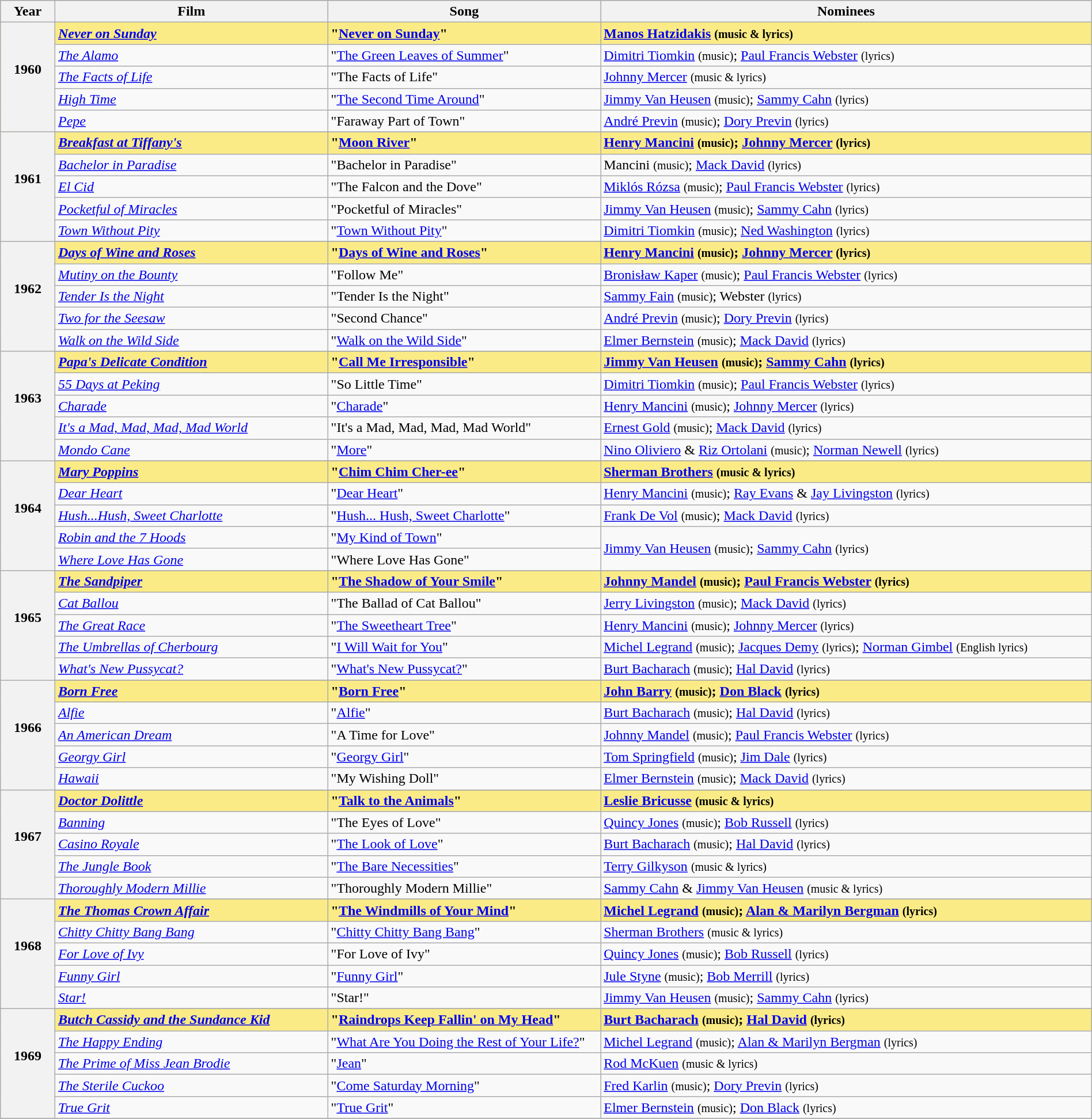<table class="wikitable" style="width:100%">
<tr bgcolor="#bebebe">
<th width="5%">Year</th>
<th width="25%">Film</th>
<th width="25%">Song</th>
<th width="45%">Nominees</th>
</tr>
<tr style="background:#FAEB86">
<th rowspan="5">1960<br> <br></th>
<td><strong><em><a href='#'>Never on Sunday</a></em></strong></td>
<td><strong>"<a href='#'>Never on Sunday</a>"</strong></td>
<td><strong><a href='#'>Manos Hatzidakis</a> <small>(music & lyrics)</small></strong></td>
</tr>
<tr>
<td><em><a href='#'>The Alamo</a></em></td>
<td>"<a href='#'>The Green Leaves of Summer</a>"</td>
<td><a href='#'>Dimitri Tiomkin</a> <small>(music)</small>; <a href='#'>Paul Francis Webster</a> <small>(lyrics)</small></td>
</tr>
<tr>
<td><em><a href='#'>The Facts of Life</a></em></td>
<td>"The Facts of Life"</td>
<td><a href='#'>Johnny Mercer</a> <small>(music & lyrics)</small></td>
</tr>
<tr>
<td><em><a href='#'>High Time</a></em></td>
<td>"<a href='#'>The Second Time Around</a>"</td>
<td><a href='#'>Jimmy Van Heusen</a> <small>(music)</small>; <a href='#'>Sammy Cahn</a> <small>(lyrics)</small></td>
</tr>
<tr>
<td><em><a href='#'>Pepe</a></em></td>
<td>"Faraway Part of Town"</td>
<td><a href='#'>André Previn</a> <small>(music)</small>; <a href='#'>Dory Previn</a> <small>(lyrics)</small></td>
</tr>
<tr>
<th rowspan="6" style="text-align:center">1961<br> <br></th>
</tr>
<tr style="background:#FAEB86">
<td><strong><em><a href='#'>Breakfast at Tiffany's</a></em></strong></td>
<td><strong>"<a href='#'>Moon River</a>"</strong></td>
<td><strong><a href='#'>Henry Mancini</a> <small>(music)</small>; <a href='#'>Johnny Mercer</a> <small>(lyrics)</small></strong></td>
</tr>
<tr>
<td><em><a href='#'>Bachelor in Paradise</a></em></td>
<td>"Bachelor in Paradise"</td>
<td>Mancini <small>(music)</small>; <a href='#'>Mack David</a> <small>(lyrics)</small></td>
</tr>
<tr>
<td><em><a href='#'>El Cid</a></em></td>
<td>"The Falcon and the Dove"</td>
<td><a href='#'>Miklós Rózsa</a> <small>(music)</small>; <a href='#'>Paul Francis Webster</a> <small>(lyrics)</small></td>
</tr>
<tr>
<td><em><a href='#'>Pocketful of Miracles</a></em></td>
<td>"Pocketful of Miracles"</td>
<td><a href='#'>Jimmy Van Heusen</a> <small>(music)</small>; <a href='#'>Sammy Cahn</a> <small>(lyrics)</small></td>
</tr>
<tr>
<td><em><a href='#'>Town Without Pity</a></em></td>
<td>"<a href='#'>Town Without Pity</a>"</td>
<td><a href='#'>Dimitri Tiomkin</a> <small>(music)</small>; <a href='#'>Ned Washington</a> <small>(lyrics)</small></td>
</tr>
<tr>
<th rowspan="6" style="text-align:center">1962<br> <br></th>
</tr>
<tr style="background:#FAEB86">
<td><strong><em><a href='#'>Days of Wine and Roses</a></em></strong></td>
<td><strong>"<a href='#'>Days of Wine and Roses</a>"</strong></td>
<td><strong><a href='#'>Henry Mancini</a> <small>(music)</small>; <a href='#'>Johnny Mercer</a> <small>(lyrics)</small></strong></td>
</tr>
<tr>
<td><em><a href='#'>Mutiny on the Bounty</a></em></td>
<td>"Follow Me"</td>
<td><a href='#'>Bronisław Kaper</a> <small>(music)</small>; <a href='#'>Paul Francis Webster</a> <small>(lyrics)</small></td>
</tr>
<tr>
<td><em><a href='#'>Tender Is the Night</a></em></td>
<td>"Tender Is the Night"</td>
<td><a href='#'>Sammy Fain</a> <small>(music)</small>; Webster <small>(lyrics)</small></td>
</tr>
<tr>
<td><em><a href='#'>Two for the Seesaw</a></em></td>
<td>"Second Chance"</td>
<td><a href='#'>André Previn</a> <small>(music)</small>; <a href='#'>Dory Previn</a> <small>(lyrics)</small></td>
</tr>
<tr>
<td><em><a href='#'>Walk on the Wild Side</a></em></td>
<td>"<a href='#'>Walk on the Wild Side</a>"</td>
<td><a href='#'>Elmer Bernstein</a> <small>(music)</small>; <a href='#'>Mack David</a> <small>(lyrics)</small></td>
</tr>
<tr>
<th rowspan="6" style="text-align:center">1963<br> <br></th>
</tr>
<tr style="background:#FAEB86">
<td><strong><em><a href='#'>Papa's Delicate Condition</a></em></strong></td>
<td><strong>"<a href='#'>Call Me Irresponsible</a>"</strong></td>
<td><strong><a href='#'>Jimmy Van Heusen</a> <small>(music)</small>; <a href='#'>Sammy Cahn</a> <small>(lyrics)</small></strong></td>
</tr>
<tr>
<td><em><a href='#'>55 Days at Peking</a></em></td>
<td>"So Little Time"</td>
<td><a href='#'>Dimitri Tiomkin</a> <small>(music)</small>; <a href='#'>Paul Francis Webster</a> <small>(lyrics)</small></td>
</tr>
<tr>
<td><em><a href='#'>Charade</a></em></td>
<td>"<a href='#'>Charade</a>"</td>
<td><a href='#'>Henry Mancini</a> <small>(music)</small>; <a href='#'>Johnny Mercer</a> <small>(lyrics)</small></td>
</tr>
<tr>
<td><em><a href='#'>It's a Mad, Mad, Mad, Mad World</a></em></td>
<td>"It's a Mad, Mad, Mad, Mad World"</td>
<td><a href='#'>Ernest Gold</a> <small>(music)</small>; <a href='#'>Mack David</a> <small>(lyrics)</small></td>
</tr>
<tr>
<td><em><a href='#'>Mondo Cane</a></em></td>
<td>"<a href='#'>More</a>"</td>
<td><a href='#'>Nino Oliviero</a> & <a href='#'>Riz Ortolani</a> <small>(music)</small>; <a href='#'>Norman Newell</a> <small>(lyrics)</small></td>
</tr>
<tr>
<th rowspan="6" style="text-align:center">1964<br> <br></th>
</tr>
<tr style="background:#FAEB86">
<td><strong><em><a href='#'>Mary Poppins</a></em></strong></td>
<td><strong>"<a href='#'>Chim Chim Cher-ee</a>"</strong></td>
<td><strong><a href='#'>Sherman Brothers</a> <small>(music & lyrics)</small></strong></td>
</tr>
<tr>
<td><em><a href='#'>Dear Heart</a></em></td>
<td>"<a href='#'>Dear Heart</a>"</td>
<td><a href='#'>Henry Mancini</a> <small>(music)</small>; <a href='#'>Ray Evans</a> & <a href='#'>Jay Livingston</a> <small>(lyrics)</small></td>
</tr>
<tr>
<td><em><a href='#'>Hush...Hush, Sweet Charlotte</a></em></td>
<td>"<a href='#'>Hush... Hush, Sweet Charlotte</a>"</td>
<td><a href='#'>Frank De Vol</a> <small>(music)</small>; <a href='#'>Mack David</a> <small>(lyrics)</small></td>
</tr>
<tr>
<td><em><a href='#'>Robin and the 7 Hoods</a></em></td>
<td>"<a href='#'>My Kind of Town</a>"</td>
<td rowspan=2><a href='#'>Jimmy Van Heusen</a> <small>(music)</small>; <a href='#'>Sammy Cahn</a> <small>(lyrics)</small></td>
</tr>
<tr>
<td><em><a href='#'>Where Love Has Gone</a></em></td>
<td>"Where Love Has Gone"</td>
</tr>
<tr>
<th rowspan="6" style="text-align:center">1965<br> <br></th>
</tr>
<tr style="background:#FAEB86">
<td><strong><em><a href='#'>The Sandpiper</a></em></strong></td>
<td><strong>"<a href='#'>The Shadow of Your Smile</a>"</strong></td>
<td><strong><a href='#'>Johnny Mandel</a> <small>(music)</small>; <a href='#'>Paul Francis Webster</a> <small>(lyrics)</small></strong></td>
</tr>
<tr>
<td><em><a href='#'>Cat Ballou</a></em></td>
<td>"The Ballad of Cat Ballou"</td>
<td><a href='#'>Jerry Livingston</a> <small>(music)</small>; <a href='#'>Mack David</a> <small>(lyrics)</small></td>
</tr>
<tr>
<td><em><a href='#'>The Great Race</a></em></td>
<td>"<a href='#'>The Sweetheart Tree</a>"</td>
<td><a href='#'>Henry Mancini</a> <small>(music)</small>; <a href='#'>Johnny Mercer</a> <small>(lyrics)</small></td>
</tr>
<tr>
<td><em><a href='#'>The Umbrellas of Cherbourg</a></em></td>
<td>"<a href='#'>I Will Wait for You</a>"</td>
<td><a href='#'>Michel Legrand</a> <small>(music)</small>; <a href='#'>Jacques Demy</a> <small>(lyrics)</small>; <a href='#'>Norman Gimbel</a> <small>(English lyrics)</small> </td>
</tr>
<tr>
<td><em><a href='#'>What's New Pussycat?</a></em></td>
<td>"<a href='#'>What's New Pussycat?</a>"</td>
<td><a href='#'>Burt Bacharach</a> <small>(music)</small>; <a href='#'>Hal David</a> <small>(lyrics)</small></td>
</tr>
<tr>
<th rowspan="6" style="text-align:center">1966<br> <br></th>
</tr>
<tr style="background:#FAEB86">
<td><strong><em><a href='#'>Born Free</a></em></strong></td>
<td><strong>"<a href='#'>Born Free</a>"</strong></td>
<td><strong><a href='#'>John Barry</a> <small>(music)</small>; <a href='#'>Don Black</a> <small>(lyrics)</small></strong></td>
</tr>
<tr>
<td><em><a href='#'>Alfie</a></em></td>
<td>"<a href='#'>Alfie</a>"</td>
<td><a href='#'>Burt Bacharach</a> <small>(music)</small>; <a href='#'>Hal David</a> <small>(lyrics)</small></td>
</tr>
<tr>
<td><em><a href='#'>An American Dream</a></em></td>
<td>"A Time for Love"</td>
<td><a href='#'>Johnny Mandel</a> <small>(music)</small>; <a href='#'>Paul Francis Webster</a> <small>(lyrics)</small></td>
</tr>
<tr>
<td><em><a href='#'>Georgy Girl</a></em></td>
<td>"<a href='#'>Georgy Girl</a>"</td>
<td><a href='#'>Tom Springfield</a> <small>(music)</small>; <a href='#'>Jim Dale</a> <small>(lyrics)</small></td>
</tr>
<tr>
<td><em><a href='#'>Hawaii</a></em></td>
<td>"My Wishing Doll"</td>
<td><a href='#'>Elmer Bernstein</a> <small>(music)</small>; <a href='#'>Mack David</a> <small>(lyrics)</small></td>
</tr>
<tr>
<th rowspan="6" style="text-align:center">1967<br> <br></th>
</tr>
<tr style="background:#FAEB86">
<td><strong><em><a href='#'>Doctor Dolittle</a></em></strong></td>
<td><strong>"<a href='#'>Talk to the Animals</a>"</strong></td>
<td><strong><a href='#'>Leslie Bricusse</a> <small>(music & lyrics)</small></strong></td>
</tr>
<tr>
<td><em><a href='#'>Banning</a></em></td>
<td>"The Eyes of Love"</td>
<td><a href='#'>Quincy Jones</a> <small>(music)</small>; <a href='#'>Bob Russell</a> <small>(lyrics)</small></td>
</tr>
<tr>
<td><em><a href='#'>Casino Royale</a></em></td>
<td>"<a href='#'>The Look of Love</a>"</td>
<td><a href='#'>Burt Bacharach</a> <small>(music)</small>; <a href='#'>Hal David</a> <small>(lyrics)</small></td>
</tr>
<tr>
<td><em><a href='#'>The Jungle Book</a></em></td>
<td>"<a href='#'>The Bare Necessities</a>"</td>
<td><a href='#'>Terry Gilkyson</a> <small>(music & lyrics)</small></td>
</tr>
<tr>
<td><em><a href='#'>Thoroughly Modern Millie</a></em></td>
<td>"Thoroughly Modern Millie"</td>
<td><a href='#'>Sammy Cahn</a> & <a href='#'>Jimmy Van Heusen</a> <small>(music & lyrics)</small></td>
</tr>
<tr>
<th rowspan="6" style="text-align:center">1968<br> <br></th>
</tr>
<tr style="background:#FAEB86">
<td><strong><em><a href='#'>The Thomas Crown Affair</a></em></strong></td>
<td><strong>"<a href='#'>The Windmills of Your Mind</a>"</strong></td>
<td><strong><a href='#'>Michel Legrand</a> <small>(music)</small>; <a href='#'>Alan & Marilyn Bergman</a> <small>(lyrics)</small></strong></td>
</tr>
<tr>
<td><em><a href='#'>Chitty Chitty Bang Bang</a></em></td>
<td>"<a href='#'>Chitty Chitty Bang Bang</a>"</td>
<td><a href='#'>Sherman Brothers</a> <small>(music & lyrics)</small></td>
</tr>
<tr>
<td><em><a href='#'>For Love of Ivy</a></em></td>
<td>"For Love of Ivy"</td>
<td><a href='#'>Quincy Jones</a> <small>(music)</small>; <a href='#'>Bob Russell</a> <small>(lyrics)</small></td>
</tr>
<tr>
<td><em><a href='#'>Funny Girl</a></em></td>
<td>"<a href='#'>Funny Girl</a>"</td>
<td><a href='#'>Jule Styne</a> <small>(music)</small>; <a href='#'>Bob Merrill</a> <small>(lyrics)</small></td>
</tr>
<tr>
<td><em><a href='#'>Star!</a></em></td>
<td>"Star!"</td>
<td><a href='#'>Jimmy Van Heusen</a> <small>(music)</small>; <a href='#'>Sammy Cahn</a> <small>(lyrics)</small></td>
</tr>
<tr>
<th rowspan="6" style="text-align:center">1969<br> <br></th>
</tr>
<tr style="background:#FAEB86">
<td><strong><em><a href='#'>Butch Cassidy and the Sundance Kid</a></em></strong></td>
<td><strong>"<a href='#'>Raindrops Keep Fallin' on My Head</a>"</strong></td>
<td><strong><a href='#'>Burt Bacharach</a> <small>(music)</small>; <a href='#'>Hal David</a> <small>(lyrics)</small></strong></td>
</tr>
<tr>
<td><em><a href='#'>The Happy Ending</a></em></td>
<td>"<a href='#'>What Are You Doing the Rest of Your Life?</a>"</td>
<td><a href='#'>Michel Legrand</a> <small>(music)</small>; <a href='#'>Alan & Marilyn Bergman</a> <small>(lyrics)</small></td>
</tr>
<tr>
<td><em><a href='#'>The Prime of Miss Jean Brodie</a></em></td>
<td>"<a href='#'>Jean</a>"</td>
<td><a href='#'>Rod McKuen</a> <small>(music & lyrics)</small></td>
</tr>
<tr>
<td><em><a href='#'>The Sterile Cuckoo</a></em></td>
<td>"<a href='#'>Come Saturday Morning</a>"</td>
<td><a href='#'>Fred Karlin</a> <small>(music)</small>; <a href='#'>Dory Previn</a> <small>(lyrics)</small> </td>
</tr>
<tr>
<td><em><a href='#'>True Grit</a></em></td>
<td>"<a href='#'>True Grit</a>"</td>
<td><a href='#'>Elmer Bernstein</a> <small>(music)</small>; <a href='#'>Don Black</a> <small>(lyrics)</small></td>
</tr>
<tr>
</tr>
</table>
